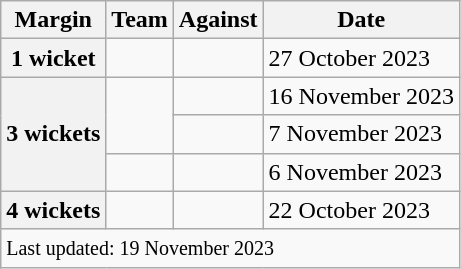<table class="wikitable sortable">
<tr>
<th data-sort-type=number>Margin</th>
<th>Team</th>
<th>Against</th>
<th data-sort-type=date>Date</th>
</tr>
<tr>
<th>1 wicket</th>
<td></td>
<td></td>
<td>27 October 2023</td>
</tr>
<tr>
<th rowspan=3>3 wickets</th>
<td rowspan=2></td>
<td></td>
<td>16 November 2023</td>
</tr>
<tr>
<td></td>
<td>7 November 2023</td>
</tr>
<tr>
<td></td>
<td></td>
<td>6 November 2023</td>
</tr>
<tr>
<th>4 wickets</th>
<td></td>
<td></td>
<td>22 October 2023</td>
</tr>
<tr class="sortbottom">
<td colspan="4"><small>Last updated: 19 November 2023</small></td>
</tr>
</table>
